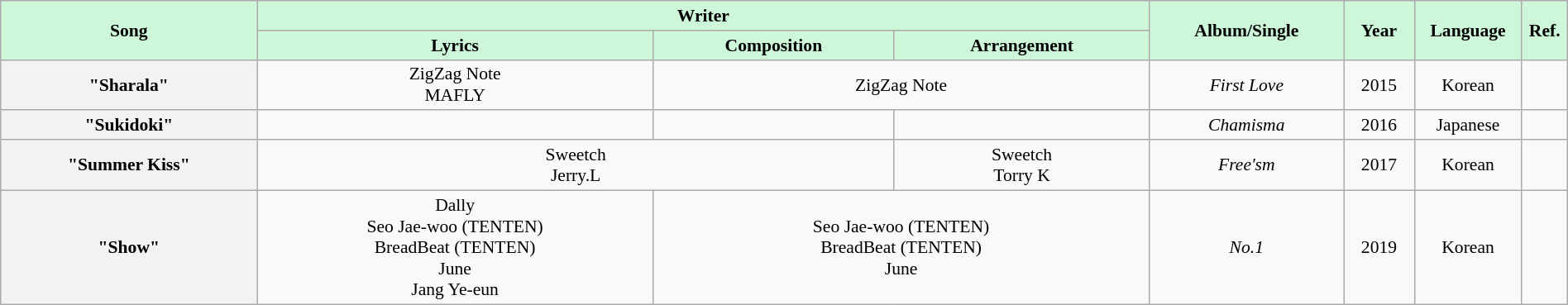<table class="wikitable" style="margin:0.5em auto; clear:both; font-size:.9em; text-align:center; width:100%">
<tr>
<th rowspan="2" style="width:200px; background:#CEF6D8;">Song</th>
<th colspan="3" style="width:900px; background:#CEF6D8;">Writer</th>
<th rowspan="2" style="width:150px; background:#CEF6D8;">Album/Single</th>
<th rowspan="2" style="width:50px; background:#CEF6D8;">Year</th>
<th rowspan="2" style="width:80px; background:#CEF6D8;">Language</th>
<th rowspan="2" style="width:30px; background:#CEF6D8;">Ref.</th>
</tr>
<tr>
<th style=background:#CEF6D8;">Lyrics</th>
<th style=background:#CEF6D8;">Composition</th>
<th style=background:#CEF6D8;">Arrangement</th>
</tr>
<tr>
<th>"Sharala" <br></th>
<td>ZigZag Note<br> MAFLY<br> </td>
<td colspan="2">ZigZag Note<br> </td>
<td><em>First Love</em></td>
<td>2015</td>
<td>Korean</td>
<td></td>
</tr>
<tr>
<th>"Sukidoki" <br></th>
<td></td>
<td></td>
<td></td>
<td><em>Chamisma</em></td>
<td>2016</td>
<td>Japanese</td>
<td></td>
</tr>
<tr>
<th>"Summer Kiss"</th>
<td colspan="2">Sweetch<br> Jerry.L</td>
<td>Sweetch<br> Torry K</td>
<td><em>Free'sm</em></td>
<td>2017</td>
<td>Korean</td>
<td></td>
</tr>
<tr>
<th>"Show"</th>
<td>Dally<br> Seo Jae-woo (TENTEN)<br> BreadBeat (TENTEN)<br> June<br> Jang Ye-eun</td>
<td colspan="2">Seo Jae-woo (TENTEN)<br> BreadBeat (TENTEN)<br> June</td>
<td><em>No.1</em></td>
<td>2019</td>
<td>Korean</td>
<td></td>
</tr>
</table>
